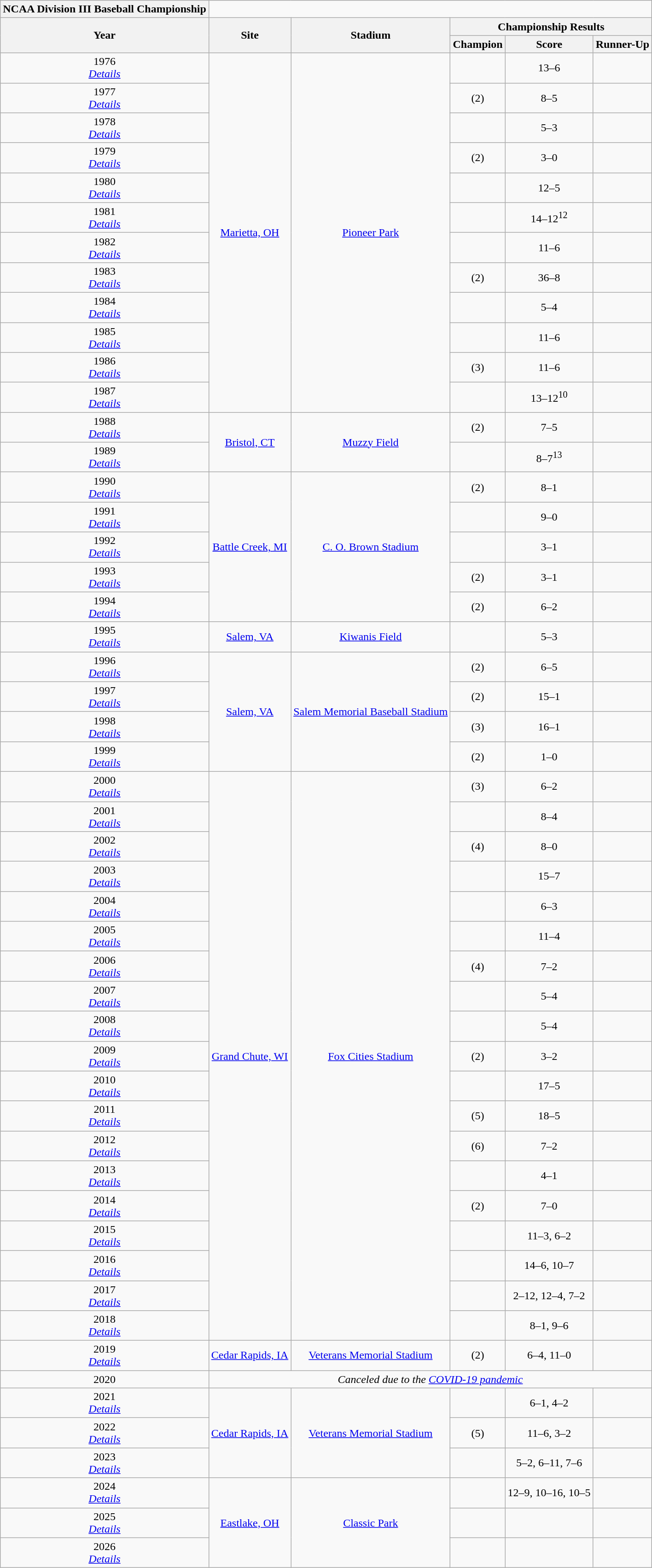<table class="wikitable" style="text-align:center">
<tr>
<th style=>NCAA Division III Baseball Championship</th>
</tr>
<tr>
<th rowspan="2">Year</th>
<th rowspan="2">Site</th>
<th rowspan="2">Stadium</th>
<th colspan=3>Championship Results</th>
</tr>
<tr>
<th>Champion</th>
<th>Score</th>
<th>Runner-Up</th>
</tr>
<tr>
<td>1976<br><em><a href='#'>Details</a></em></td>
<td rowspan="12"><a href='#'>Marietta, OH</a></td>
<td rowspan="12"><a href='#'>Pioneer Park</a></td>
<td><strong></strong></td>
<td>13–6</td>
<td></td>
</tr>
<tr>
<td>1977<br><em><a href='#'>Details</a></em></td>
<td><strong></strong> (2)</td>
<td>8–5</td>
<td></td>
</tr>
<tr>
<td>1978<br><em><a href='#'>Details</a></em></td>
<td><strong></strong></td>
<td>5–3</td>
<td></td>
</tr>
<tr>
<td>1979<br><em><a href='#'>Details</a></em></td>
<td><strong></strong> (2)</td>
<td>3–0</td>
<td></td>
</tr>
<tr>
<td>1980<br><em><a href='#'>Details</a></em></td>
<td><strong></strong></td>
<td>12–5</td>
<td></td>
</tr>
<tr>
<td>1981<br><em><a href='#'>Details</a></em></td>
<td><strong></strong></td>
<td>14–12<sup>12</sup></td>
<td></td>
</tr>
<tr>
<td>1982<br><em><a href='#'>Details</a></em></td>
<td><strong></strong></td>
<td>11–6</td>
<td></td>
</tr>
<tr>
<td>1983<br><em><a href='#'>Details</a></em></td>
<td><strong></strong> (2)</td>
<td>36–8</td>
<td></td>
</tr>
<tr>
<td>1984<br><em><a href='#'>Details</a></em></td>
<td><strong></strong></td>
<td>5–4</td>
<td></td>
</tr>
<tr>
<td>1985<br><em><a href='#'>Details</a></em></td>
<td><strong></strong></td>
<td>11–6</td>
<td></td>
</tr>
<tr>
<td>1986<br><em><a href='#'>Details</a></em></td>
<td><strong></strong> (3)</td>
<td>11–6</td>
<td></td>
</tr>
<tr>
<td>1987<br><em><a href='#'>Details</a></em></td>
<td><strong></strong></td>
<td>13–12<sup>10</sup></td>
<td></td>
</tr>
<tr>
<td>1988<br><em><a href='#'>Details</a></em></td>
<td rowspan="2"><a href='#'>Bristol, CT</a></td>
<td rowspan="2"><a href='#'>Muzzy Field</a></td>
<td><strong></strong> (2)</td>
<td>7–5</td>
<td></td>
</tr>
<tr>
<td>1989<br><em><a href='#'>Details</a></em></td>
<td><strong></strong></td>
<td>8–7<sup>13</sup></td>
<td></td>
</tr>
<tr>
<td>1990<br><em><a href='#'>Details</a></em></td>
<td rowspan="5"><a href='#'>Battle Creek, MI</a></td>
<td rowspan="5"><a href='#'>C. O. Brown Stadium</a></td>
<td><strong></strong> (2)</td>
<td>8–1</td>
<td></td>
</tr>
<tr>
<td>1991<br><em><a href='#'>Details</a></em></td>
<td><strong></strong></td>
<td>9–0</td>
<td></td>
</tr>
<tr>
<td>1992<br><em><a href='#'>Details</a></em></td>
<td><strong></strong></td>
<td>3–1</td>
<td></td>
</tr>
<tr>
<td>1993<br><em><a href='#'>Details</a></em></td>
<td><strong></strong> (2)</td>
<td>3–1</td>
<td></td>
</tr>
<tr>
<td>1994<br><em><a href='#'>Details</a></em></td>
<td><strong></strong> (2)</td>
<td>6–2</td>
<td></td>
</tr>
<tr>
<td>1995<br><em><a href='#'>Details</a></em></td>
<td rowspan="1"><a href='#'>Salem, VA</a></td>
<td rowspan="1"><a href='#'>Kiwanis Field</a></td>
<td><strong></strong></td>
<td>5–3</td>
<td></td>
</tr>
<tr>
<td>1996<br><em><a href='#'>Details</a></em></td>
<td rowspan="4"><a href='#'>Salem, VA</a></td>
<td rowspan="4"><a href='#'>Salem Memorial Baseball Stadium</a></td>
<td><strong></strong> (2)</td>
<td>6–5</td>
<td></td>
</tr>
<tr>
<td>1997<br><em><a href='#'>Details</a></em></td>
<td><strong></strong> (2)</td>
<td>15–1</td>
<td></td>
</tr>
<tr>
<td>1998<br><em><a href='#'>Details</a></em></td>
<td><strong></strong> (3)</td>
<td>16–1</td>
<td></td>
</tr>
<tr>
<td>1999<br><em><a href='#'>Details</a></em></td>
<td><strong></strong> (2)</td>
<td>1–0</td>
<td></td>
</tr>
<tr>
<td>2000<br><em><a href='#'>Details</a></em></td>
<td rowspan="19"><a href='#'>Grand Chute, WI</a></td>
<td rowspan="19"><a href='#'>Fox Cities Stadium</a></td>
<td><strong></strong> (3)</td>
<td>6–2</td>
<td></td>
</tr>
<tr>
<td>2001<br><em><a href='#'>Details</a></em></td>
<td><strong></strong></td>
<td>8–4</td>
<td></td>
</tr>
<tr>
<td>2002<br><em><a href='#'>Details</a></em></td>
<td><strong></strong> (4)</td>
<td>8–0</td>
<td></td>
</tr>
<tr>
<td>2003<br><em><a href='#'>Details</a></em></td>
<td><strong></strong></td>
<td>15–7</td>
<td></td>
</tr>
<tr>
<td>2004<br><em><a href='#'>Details</a></em></td>
<td><strong></strong></td>
<td>6–3</td>
<td></td>
</tr>
<tr>
<td>2005<br><em><a href='#'>Details</a></em></td>
<td><strong></strong></td>
<td>11–4</td>
<td></td>
</tr>
<tr>
<td>2006<br><em><a href='#'>Details</a></em></td>
<td><strong></strong> (4)</td>
<td>7–2</td>
<td></td>
</tr>
<tr>
<td>2007<br><em><a href='#'>Details</a></em></td>
<td><strong></strong></td>
<td>5–4</td>
<td></td>
</tr>
<tr>
<td>2008<br><em><a href='#'>Details</a></em></td>
<td><strong></strong></td>
<td>5–4</td>
<td></td>
</tr>
<tr>
<td>2009<br><em><a href='#'>Details</a></em></td>
<td><strong></strong> (2)</td>
<td>3–2</td>
<td></td>
</tr>
<tr>
<td>2010<br><em><a href='#'>Details</a></em></td>
<td><strong></strong></td>
<td>17–5</td>
<td></td>
</tr>
<tr>
<td>2011<br><em><a href='#'>Details</a></em></td>
<td><strong></strong> (5)</td>
<td>18–5</td>
<td></td>
</tr>
<tr>
<td>2012<br><em><a href='#'>Details</a></em></td>
<td><strong></strong> (6)</td>
<td>7–2</td>
<td></td>
</tr>
<tr>
<td>2013<br><em><a href='#'>Details</a></em></td>
<td><strong></strong></td>
<td>4–1</td>
<td></td>
</tr>
<tr>
<td>2014<br><em><a href='#'>Details</a></em></td>
<td><strong></strong> (2)</td>
<td>7–0</td>
<td></td>
</tr>
<tr>
<td>2015<br><em><a href='#'>Details</a></em></td>
<td><strong></strong></td>
<td>11–3, 6–2</td>
<td></td>
</tr>
<tr>
<td>2016<br><em><a href='#'>Details</a></em></td>
<td><strong></strong></td>
<td>14–6, 10–7</td>
<td></td>
</tr>
<tr>
<td>2017<br><em><a href='#'>Details</a></em></td>
<td><strong></strong></td>
<td>2–12, 12–4, 7–2</td>
<td></td>
</tr>
<tr>
<td>2018<br><em><a href='#'>Details</a></em></td>
<td><strong></strong></td>
<td>8–1, 9–6</td>
<td></td>
</tr>
<tr>
<td>2019<br><em><a href='#'>Details</a></em></td>
<td rowspan="1"><a href='#'>Cedar Rapids, IA</a></td>
<td rowspan="1"><a href='#'>Veterans Memorial Stadium</a></td>
<td><strong></strong> (2)</td>
<td>6–4, 11–0</td>
<td></td>
</tr>
<tr>
<td>2020</td>
<td colspan=6><em>Canceled due to the <a href='#'>COVID-19 pandemic</a></em></td>
</tr>
<tr>
<td>2021<br><em><a href='#'>Details</a></em></td>
<td rowspan="3"><a href='#'>Cedar Rapids, IA</a></td>
<td rowspan="3"><a href='#'>Veterans Memorial Stadium</a></td>
<td><strong></strong></td>
<td>6–1, 4–2</td>
<td></td>
</tr>
<tr>
<td>2022<br><em><a href='#'>Details</a></em></td>
<td><strong></strong> (5)</td>
<td>11–6, 3–2</td>
<td></td>
</tr>
<tr>
<td>2023<br><em><a href='#'>Details</a></em></td>
<td><strong></strong></td>
<td>5–2, 6–11, 7–6</td>
<td></td>
</tr>
<tr>
<td>2024<br><em><a href='#'>Details</a></em></td>
<td rowspan="3"><a href='#'>Eastlake, OH</a></td>
<td rowspan="3"><a href='#'>Classic Park</a></td>
<td><strong></strong></td>
<td>12–9, 10–16, 10–5</td>
<td></td>
</tr>
<tr>
<td>2025<br><em><a href='#'>Details</a></em></td>
<td></td>
<td></td>
<td></td>
</tr>
<tr>
<td>2026<br><em><a href='#'>Details</a></em></td>
<td></td>
<td></td>
<td></td>
</tr>
</table>
